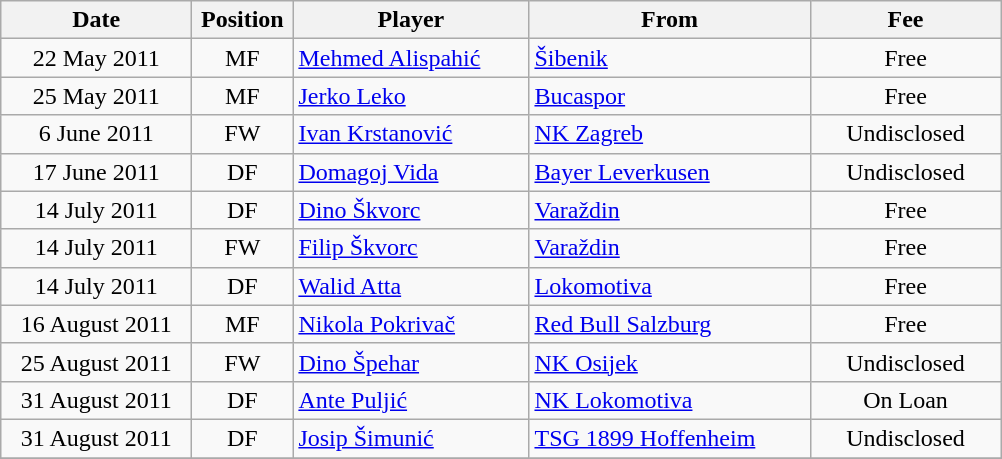<table class="wikitable" style="text-align: center;">
<tr>
<th width=120>Date</th>
<th width=60>Position</th>
<th width=150>Player</th>
<th width=180>From</th>
<th width=120>Fee</th>
</tr>
<tr>
<td>22 May 2011</td>
<td>MF</td>
<td style="text-align:left;"> <a href='#'>Mehmed Alispahić</a></td>
<td style="text-align:left;"><a href='#'>Šibenik</a></td>
<td>Free</td>
</tr>
<tr>
<td>25 May 2011</td>
<td>MF</td>
<td style="text-align:left;"> <a href='#'>Jerko Leko</a></td>
<td style="text-align:left;"><a href='#'>Bucaspor</a> </td>
<td>Free</td>
</tr>
<tr>
<td>6 June 2011</td>
<td>FW</td>
<td style="text-align:left;"> <a href='#'>Ivan Krstanović</a></td>
<td style="text-align:left;"><a href='#'>NK Zagreb</a></td>
<td>Undisclosed</td>
</tr>
<tr>
<td>17 June 2011</td>
<td>DF</td>
<td style="text-align:left;"> <a href='#'>Domagoj Vida</a></td>
<td style="text-align:left;"><a href='#'>Bayer Leverkusen</a> </td>
<td>Undisclosed</td>
</tr>
<tr>
<td>14 July 2011</td>
<td>DF</td>
<td style="text-align:left;"> <a href='#'>Dino Škvorc</a></td>
<td style="text-align:left;"><a href='#'>Varaždin</a></td>
<td>Free</td>
</tr>
<tr>
<td>14 July 2011</td>
<td>FW</td>
<td style="text-align:left;"> <a href='#'>Filip Škvorc</a></td>
<td style="text-align:left;"><a href='#'>Varaždin</a></td>
<td>Free</td>
</tr>
<tr>
<td>14 July 2011</td>
<td>DF</td>
<td style="text-align:left;"> <a href='#'>Walid Atta</a></td>
<td style="text-align:left;"><a href='#'>Lokomotiva</a></td>
<td>Free</td>
</tr>
<tr>
<td>16 August 2011</td>
<td>MF</td>
<td style="text-align:left;"> <a href='#'>Nikola Pokrivač</a></td>
<td style="text-align:left;"><a href='#'>Red Bull Salzburg</a> </td>
<td>Free</td>
</tr>
<tr>
<td>25 August 2011</td>
<td>FW</td>
<td style="text-align:left;"> <a href='#'>Dino Špehar</a></td>
<td style="text-align:left;"><a href='#'>NK Osijek</a></td>
<td>Undisclosed</td>
</tr>
<tr>
<td>31 August 2011</td>
<td>DF</td>
<td style="text-align:left;"> <a href='#'>Ante Puljić</a></td>
<td style="text-align:left;"><a href='#'>NK Lokomotiva</a></td>
<td>On Loan</td>
</tr>
<tr>
<td>31 August 2011</td>
<td>DF</td>
<td style="text-align:left;"> <a href='#'>Josip Šimunić</a></td>
<td style="text-align:left;"><a href='#'>TSG 1899 Hoffenheim</a> </td>
<td>Undisclosed</td>
</tr>
<tr>
</tr>
</table>
